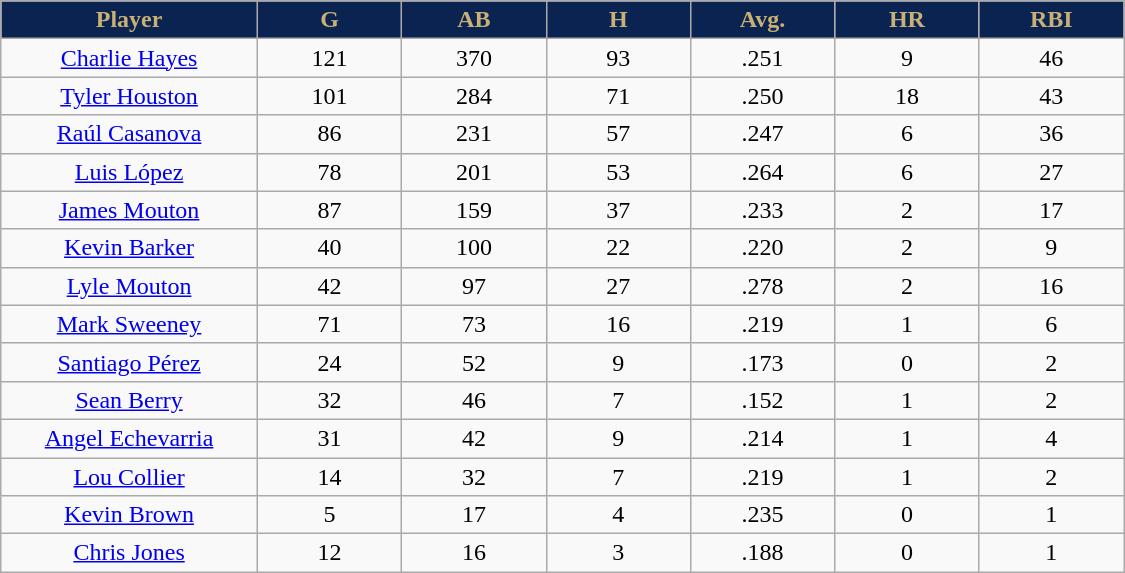<table class="wikitable sortable">
<tr>
<th style="background:#0a2351;color:#c9b074;" width="16%">Player</th>
<th style="background:#0a2351;color:#c9b074;" width="9%">G</th>
<th style="background:#0a2351;color:#c9b074;" width="9%">AB</th>
<th style="background:#0a2351;color:#c9b074;" width="9%">H</th>
<th style="background:#0a2351;color:#c9b074;" width="9%">Avg.</th>
<th style="background:#0a2351;color:#c9b074;" width="9%">HR</th>
<th style="background:#0a2351;color:#c9b074;" width="9%">RBI</th>
</tr>
<tr align="center">
<td><a href='#'>Charlie Hayes</a></td>
<td>121</td>
<td>370</td>
<td>93</td>
<td>.251</td>
<td>9</td>
<td>46</td>
</tr>
<tr align=center>
<td><a href='#'>Tyler Houston</a></td>
<td>101</td>
<td>284</td>
<td>71</td>
<td>.250</td>
<td>18</td>
<td>43</td>
</tr>
<tr align=center>
<td><a href='#'>Raúl Casanova</a></td>
<td>86</td>
<td>231</td>
<td>57</td>
<td>.247</td>
<td>6</td>
<td>36</td>
</tr>
<tr align=center>
<td><a href='#'>Luis López</a></td>
<td>78</td>
<td>201</td>
<td>53</td>
<td>.264</td>
<td>6</td>
<td>27</td>
</tr>
<tr align=center>
<td><a href='#'>James Mouton</a></td>
<td>87</td>
<td>159</td>
<td>37</td>
<td>.233</td>
<td>2</td>
<td>17</td>
</tr>
<tr align=center>
<td><a href='#'>Kevin Barker</a></td>
<td>40</td>
<td>100</td>
<td>22</td>
<td>.220</td>
<td>2</td>
<td>9</td>
</tr>
<tr align=center>
<td><a href='#'>Lyle Mouton</a></td>
<td>42</td>
<td>97</td>
<td>27</td>
<td>.278</td>
<td>2</td>
<td>16</td>
</tr>
<tr align=center>
<td><a href='#'>Mark Sweeney</a></td>
<td>71</td>
<td>73</td>
<td>16</td>
<td>.219</td>
<td>1</td>
<td>6</td>
</tr>
<tr align="center">
<td><a href='#'>Santiago Pérez</a></td>
<td>24</td>
<td>52</td>
<td>9</td>
<td>.173</td>
<td>0</td>
<td>2</td>
</tr>
<tr align=center>
<td><a href='#'>Sean Berry</a></td>
<td>32</td>
<td>46</td>
<td>7</td>
<td>.152</td>
<td>1</td>
<td>2</td>
</tr>
<tr align=center>
<td><a href='#'>Angel Echevarria</a></td>
<td>31</td>
<td>42</td>
<td>9</td>
<td>.214</td>
<td>1</td>
<td>4</td>
</tr>
<tr align=center>
<td><a href='#'>Lou Collier</a></td>
<td>14</td>
<td>32</td>
<td>7</td>
<td>.219</td>
<td>1</td>
<td>2</td>
</tr>
<tr align=center>
<td><a href='#'>Kevin Brown</a></td>
<td>5</td>
<td>17</td>
<td>4</td>
<td>.235</td>
<td>0</td>
<td>1</td>
</tr>
<tr align=center>
<td><a href='#'>Chris Jones</a></td>
<td>12</td>
<td>16</td>
<td>3</td>
<td>.188</td>
<td>0</td>
<td>1</td>
</tr>
</table>
